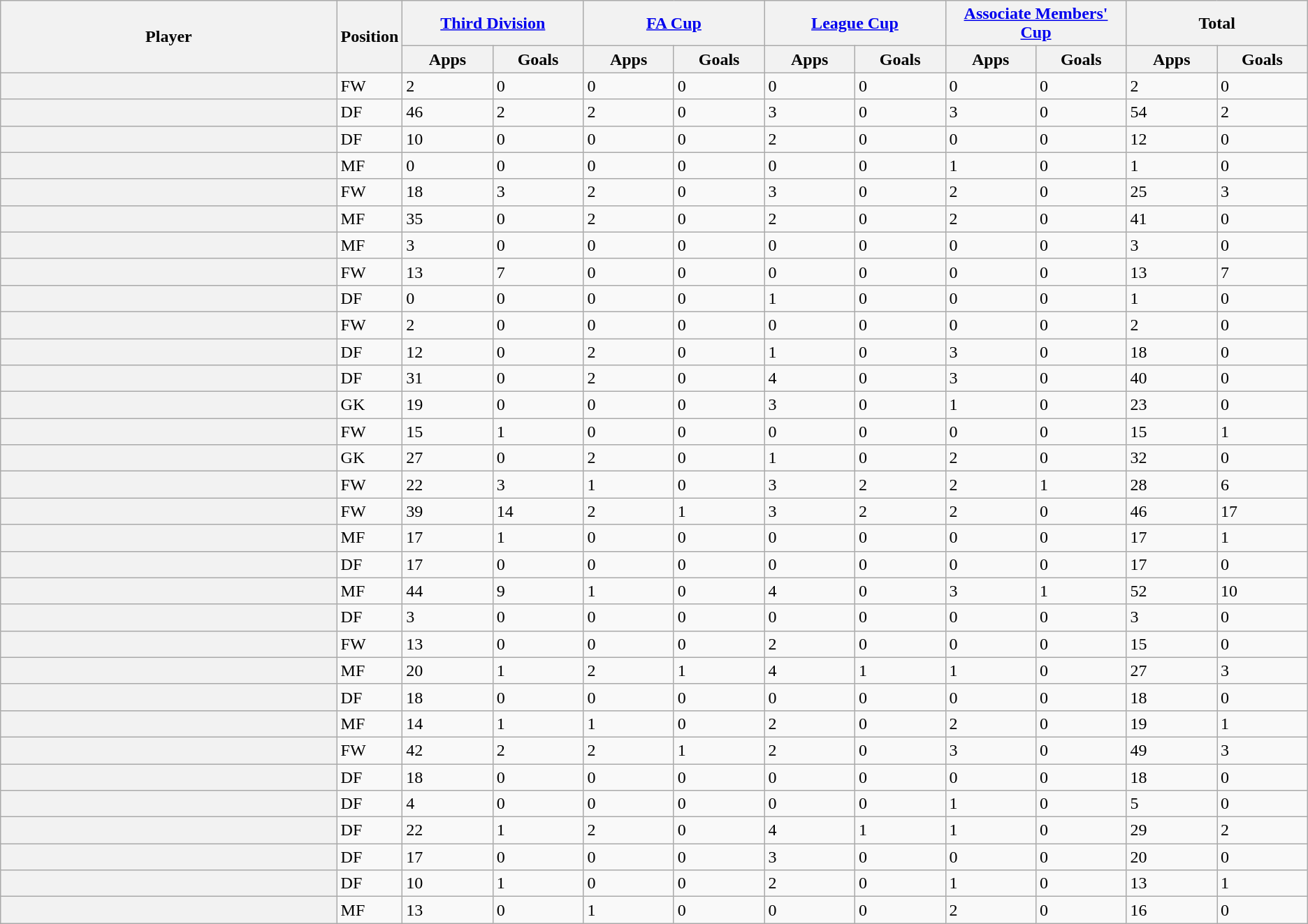<table class="wikitable plainrowheaders sortable">
<tr>
<th rowspan=2 style="width:20em"scope=col>Player</th>
<th rowspan=2>Position</th>
<th colspan=2 style="width:10em"scope=col><a href='#'>Third Division</a></th>
<th colspan=2 style="width:10em"scope=col><a href='#'>FA Cup</a></th>
<th colspan=2 style="width:10em"scope=col><a href='#'>League Cup</a></th>
<th colspan=2 style="width:10em"scope=col><a href='#'>Associate Members' Cup</a></th>
<th colspan=2 style="width:10em"scope=col>Total</th>
</tr>
<tr>
<th style="width:5em">Apps</th>
<th style="width:5em">Goals</th>
<th style="width:5em">Apps</th>
<th style="width:5em">Goals</th>
<th style="width:5em">Apps</th>
<th style="width:5em">Goals</th>
<th style="width:5em">Apps</th>
<th style="width:5em">Goals</th>
<th style="width:5em">Apps</th>
<th style="width:5em">Goals</th>
</tr>
<tr>
<th scope=row></th>
<td>FW</td>
<td>2</td>
<td>0</td>
<td>0</td>
<td>0</td>
<td>0</td>
<td>0</td>
<td>0</td>
<td>0</td>
<td>2</td>
<td>0</td>
</tr>
<tr>
<th scope=row></th>
<td>DF</td>
<td>46</td>
<td>2</td>
<td>2</td>
<td>0</td>
<td>3</td>
<td>0</td>
<td>3</td>
<td>0</td>
<td>54</td>
<td>2</td>
</tr>
<tr>
<th scope=row></th>
<td>DF</td>
<td>10</td>
<td>0</td>
<td>0</td>
<td>0</td>
<td>2</td>
<td>0</td>
<td>0</td>
<td>0</td>
<td>12</td>
<td>0</td>
</tr>
<tr>
<th scope=row></th>
<td>MF</td>
<td>0</td>
<td>0</td>
<td>0</td>
<td>0</td>
<td>0</td>
<td>0</td>
<td>1</td>
<td>0</td>
<td>1</td>
<td>0</td>
</tr>
<tr>
<th scope=row></th>
<td>FW</td>
<td>18</td>
<td>3</td>
<td>2</td>
<td>0</td>
<td>3</td>
<td>0</td>
<td>2</td>
<td>0</td>
<td>25</td>
<td>3</td>
</tr>
<tr>
<th scope=row></th>
<td>MF</td>
<td>35</td>
<td>0</td>
<td>2</td>
<td>0</td>
<td>2</td>
<td>0</td>
<td>2</td>
<td>0</td>
<td>41</td>
<td>0</td>
</tr>
<tr>
<th scope=row></th>
<td>MF</td>
<td>3</td>
<td>0</td>
<td>0</td>
<td>0</td>
<td>0</td>
<td>0</td>
<td>0</td>
<td>0</td>
<td>3</td>
<td>0</td>
</tr>
<tr>
<th scope=row></th>
<td>FW</td>
<td>13</td>
<td>7</td>
<td>0</td>
<td>0</td>
<td>0</td>
<td>0</td>
<td>0</td>
<td>0</td>
<td>13</td>
<td>7</td>
</tr>
<tr>
<th scope=row></th>
<td>DF</td>
<td>0</td>
<td>0</td>
<td>0</td>
<td>0</td>
<td>1</td>
<td>0</td>
<td>0</td>
<td>0</td>
<td>1</td>
<td>0</td>
</tr>
<tr>
<th scope=row></th>
<td>FW</td>
<td>2</td>
<td>0</td>
<td>0</td>
<td>0</td>
<td>0</td>
<td>0</td>
<td>0</td>
<td>0</td>
<td>2</td>
<td>0</td>
</tr>
<tr>
<th scope=row></th>
<td>DF</td>
<td>12</td>
<td>0</td>
<td>2</td>
<td>0</td>
<td>1</td>
<td>0</td>
<td>3</td>
<td>0</td>
<td>18</td>
<td>0</td>
</tr>
<tr>
<th scope=row></th>
<td>DF</td>
<td>31</td>
<td>0</td>
<td>2</td>
<td>0</td>
<td>4</td>
<td>0</td>
<td>3</td>
<td>0</td>
<td>40</td>
<td>0</td>
</tr>
<tr>
<th scope=row></th>
<td>GK</td>
<td>19</td>
<td>0</td>
<td>0</td>
<td>0</td>
<td>3</td>
<td>0</td>
<td>1</td>
<td>0</td>
<td>23</td>
<td>0</td>
</tr>
<tr>
<th scope=row></th>
<td>FW</td>
<td>15</td>
<td>1</td>
<td>0</td>
<td>0</td>
<td>0</td>
<td>0</td>
<td>0</td>
<td>0</td>
<td>15</td>
<td>1</td>
</tr>
<tr>
<th scope=row></th>
<td>GK</td>
<td>27</td>
<td>0</td>
<td>2</td>
<td>0</td>
<td>1</td>
<td>0</td>
<td>2</td>
<td>0</td>
<td>32</td>
<td>0</td>
</tr>
<tr>
<th scope=row></th>
<td>FW</td>
<td>22</td>
<td>3</td>
<td>1</td>
<td>0</td>
<td>3</td>
<td>2</td>
<td>2</td>
<td>1</td>
<td>28</td>
<td>6</td>
</tr>
<tr>
<th scope=row></th>
<td>FW</td>
<td>39</td>
<td>14</td>
<td>2</td>
<td>1</td>
<td>3</td>
<td>2</td>
<td>2</td>
<td>0</td>
<td>46</td>
<td>17</td>
</tr>
<tr>
<th scope=row></th>
<td>MF</td>
<td>17</td>
<td>1</td>
<td>0</td>
<td>0</td>
<td>0</td>
<td>0</td>
<td>0</td>
<td>0</td>
<td>17</td>
<td>1</td>
</tr>
<tr>
<th scope=row></th>
<td>DF</td>
<td>17</td>
<td>0</td>
<td>0</td>
<td>0</td>
<td>0</td>
<td>0</td>
<td>0</td>
<td>0</td>
<td>17</td>
<td>0</td>
</tr>
<tr>
<th scope=row></th>
<td>MF</td>
<td>44</td>
<td>9</td>
<td>1</td>
<td>0</td>
<td>4</td>
<td>0</td>
<td>3</td>
<td>1</td>
<td>52</td>
<td>10</td>
</tr>
<tr>
<th scope=row></th>
<td>DF</td>
<td>3</td>
<td>0</td>
<td>0</td>
<td>0</td>
<td>0</td>
<td>0</td>
<td>0</td>
<td>0</td>
<td>3</td>
<td>0</td>
</tr>
<tr>
<th scope=row></th>
<td>FW</td>
<td>13</td>
<td>0</td>
<td>0</td>
<td>0</td>
<td>2</td>
<td>0</td>
<td>0</td>
<td>0</td>
<td>15</td>
<td>0</td>
</tr>
<tr>
<th scope=row></th>
<td>MF</td>
<td>20</td>
<td>1</td>
<td>2</td>
<td>1</td>
<td>4</td>
<td>1</td>
<td>1</td>
<td>0</td>
<td>27</td>
<td>3</td>
</tr>
<tr>
<th scope=row></th>
<td>DF</td>
<td>18</td>
<td>0</td>
<td>0</td>
<td>0</td>
<td>0</td>
<td>0</td>
<td>0</td>
<td>0</td>
<td>18</td>
<td>0</td>
</tr>
<tr>
<th scope=row></th>
<td>MF</td>
<td>14</td>
<td>1</td>
<td>1</td>
<td>0</td>
<td>2</td>
<td>0</td>
<td>2</td>
<td>0</td>
<td>19</td>
<td>1</td>
</tr>
<tr>
<th scope=row></th>
<td>FW</td>
<td>42</td>
<td>2</td>
<td>2</td>
<td>1</td>
<td>2</td>
<td>0</td>
<td>3</td>
<td>0</td>
<td>49</td>
<td>3</td>
</tr>
<tr>
<th scope=row></th>
<td>DF</td>
<td>18</td>
<td>0</td>
<td>0</td>
<td>0</td>
<td>0</td>
<td>0</td>
<td>0</td>
<td>0</td>
<td>18</td>
<td>0</td>
</tr>
<tr>
<th scope=row></th>
<td>DF</td>
<td>4</td>
<td>0</td>
<td>0</td>
<td>0</td>
<td>0</td>
<td>0</td>
<td>1</td>
<td>0</td>
<td>5</td>
<td>0</td>
</tr>
<tr>
<th scope=row></th>
<td>DF</td>
<td>22</td>
<td>1</td>
<td>2</td>
<td>0</td>
<td>4</td>
<td>1</td>
<td>1</td>
<td>0</td>
<td>29</td>
<td>2</td>
</tr>
<tr>
<th scope=row></th>
<td>DF</td>
<td>17</td>
<td>0</td>
<td>0</td>
<td>0</td>
<td>3</td>
<td>0</td>
<td>0</td>
<td>0</td>
<td>20</td>
<td>0</td>
</tr>
<tr>
<th scope=row></th>
<td>DF</td>
<td>10</td>
<td>1</td>
<td>0</td>
<td>0</td>
<td>2</td>
<td>0</td>
<td>1</td>
<td>0</td>
<td>13</td>
<td>1</td>
</tr>
<tr>
<th scope=row></th>
<td>MF</td>
<td>13</td>
<td>0</td>
<td>1</td>
<td>0</td>
<td>0</td>
<td>0</td>
<td>2</td>
<td>0</td>
<td>16</td>
<td>0</td>
</tr>
</table>
